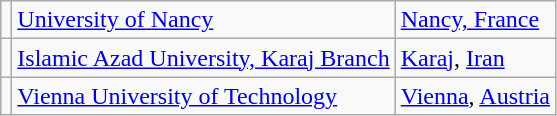<table class="wikitable">
<tr>
<td></td>
<td> <a href='#'>University of Nancy</a></td>
<td><a href='#'>Nancy, France</a></td>
</tr>
<tr>
<td></td>
<td> <a href='#'>Islamic Azad University, Karaj Branch</a></td>
<td><a href='#'>Karaj</a>, <a href='#'>Iran</a></td>
</tr>
<tr>
<td></td>
<td> <a href='#'>Vienna University of Technology</a></td>
<td><a href='#'>Vienna</a>, <a href='#'>Austria</a></td>
</tr>
</table>
